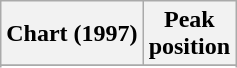<table class="wikitable sortable">
<tr>
<th align="left">Chart (1997)</th>
<th align="center">Peak<br>position</th>
</tr>
<tr>
</tr>
<tr>
</tr>
</table>
